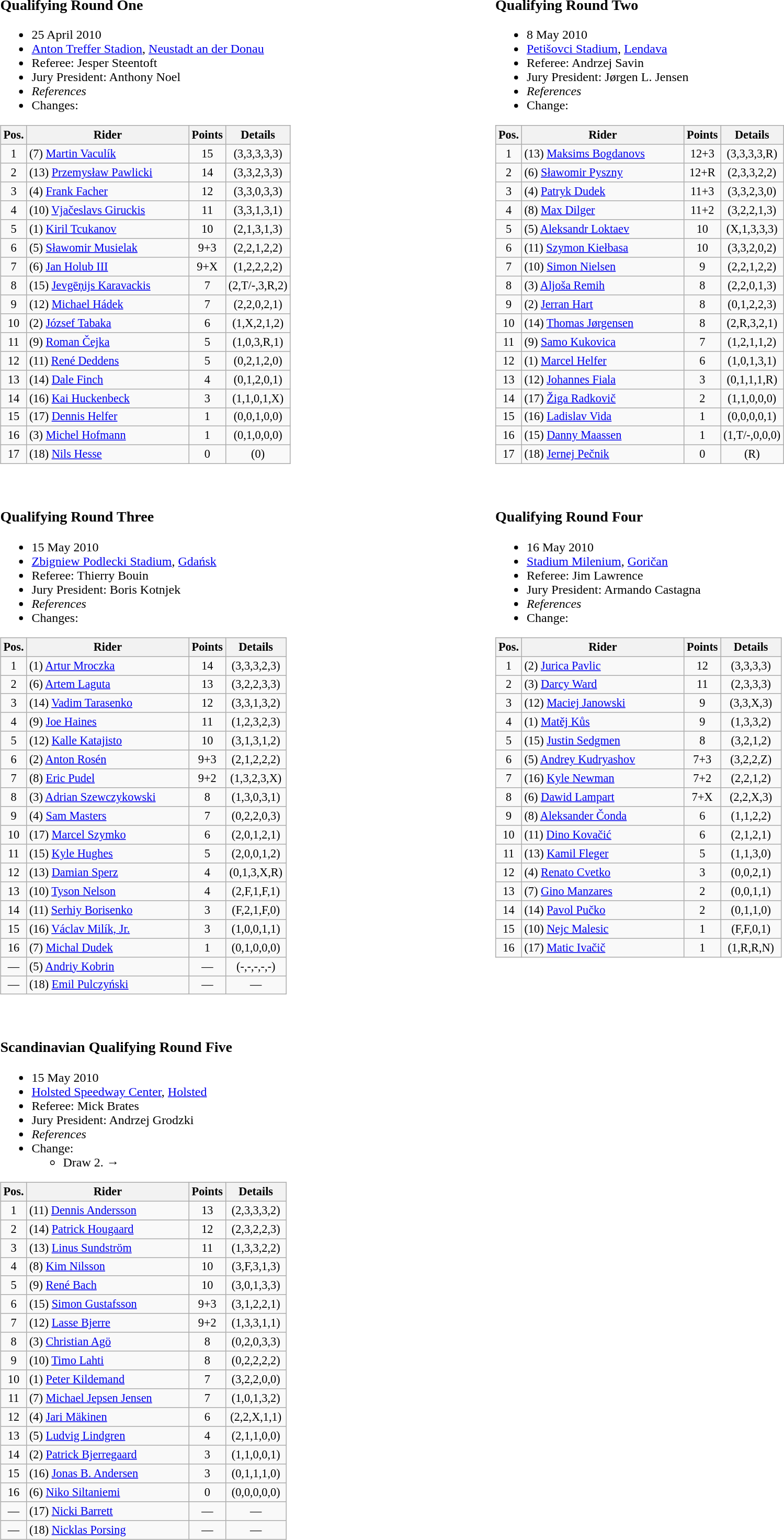<table width=100%>
<tr>
<td width=50% valign=top><br><h3>Qualifying Round One</h3><ul><li>25 April 2010</li><li> <a href='#'>Anton Treffer Stadion</a>, <a href='#'>Neustadt an der Donau</a></li><li>Referee: Jesper Steentoft</li><li>Jury President: Anthony Noel</li><li><em>References</em> </li><li>Changes:</li></ul><table class=wikitable style="font-size:93%;">
<tr>
<th width=25px>Pos.</th>
<th width=200px>Rider</th>
<th width=40px>Points</th>
<th width=70px>Details</th>
</tr>
<tr align=center >
<td>1</td>
<td align=left> (7) <a href='#'>Martin Vaculík</a></td>
<td>15</td>
<td>(3,3,3,3,3)</td>
</tr>
<tr align=center >
<td>2</td>
<td align=left> (13) <a href='#'>Przemysław Pawlicki</a></td>
<td>14</td>
<td>(3,3,2,3,3)</td>
</tr>
<tr align=center >
<td>3</td>
<td align=left> (4) <a href='#'>Frank Facher</a></td>
<td>12</td>
<td>(3,3,0,3,3)</td>
</tr>
<tr align=center >
<td>4</td>
<td align=left> (10) <a href='#'>Vjačeslavs Giruckis</a></td>
<td>11</td>
<td>(3,3,1,3,1)</td>
</tr>
<tr align=center >
<td>5</td>
<td align=left> (1) <a href='#'>Kiril Tcukanov</a></td>
<td>10</td>
<td>(2,1,3,1,3)</td>
</tr>
<tr align=center >
<td>6</td>
<td align=left> (5) <a href='#'>Sławomir Musielak</a></td>
<td>9+3</td>
<td>(2,2,1,2,2)</td>
</tr>
<tr align=center >
<td>7</td>
<td align=left> (6) <a href='#'>Jan Holub III</a></td>
<td>9+X</td>
<td>(1,2,2,2,2)</td>
</tr>
<tr align=center>
<td>8</td>
<td align=left> (15) <a href='#'>Jevgēņijs Karavackis</a></td>
<td>7</td>
<td>(2,T/-,3,R,2)</td>
</tr>
<tr align=center>
<td>9</td>
<td align=left> (12) <a href='#'>Michael Hádek</a></td>
<td>7</td>
<td>(2,2,0,2,1)</td>
</tr>
<tr align=center>
<td>10</td>
<td align=left> (2) <a href='#'>József Tabaka</a></td>
<td>6</td>
<td>(1,X,2,1,2)</td>
</tr>
<tr align=center>
<td>11</td>
<td align=left> (9) <a href='#'>Roman Čejka</a></td>
<td>5</td>
<td>(1,0,3,R,1)</td>
</tr>
<tr align=center>
<td>12</td>
<td align=left> (11) <a href='#'>René Deddens</a></td>
<td>5</td>
<td>(0,2,1,2,0)</td>
</tr>
<tr align=center>
<td>13</td>
<td align=left> (14) <a href='#'>Dale Finch</a></td>
<td>4</td>
<td>(0,1,2,0,1)</td>
</tr>
<tr align=center>
<td>14</td>
<td align=left> (16) <a href='#'>Kai Huckenbeck</a></td>
<td>3</td>
<td>(1,1,0,1,X)</td>
</tr>
<tr align=center>
<td>15</td>
<td align=left> (17) <a href='#'>Dennis Helfer</a></td>
<td>1</td>
<td>(0,0,1,0,0)</td>
</tr>
<tr align=center>
<td>16</td>
<td align=left> (3) <a href='#'>Michel Hofmann</a></td>
<td>1</td>
<td>(0,1,0,0,0)</td>
</tr>
<tr align=center>
<td>17</td>
<td align=left> (18) <a href='#'>Nils Hesse</a></td>
<td>0</td>
<td>(0)</td>
</tr>
</table>
</td>
<td width=50% valign=top><br><h3>Qualifying Round Two</h3><ul><li>8 May 2010</li><li> <a href='#'>Petišovci Stadium</a>, <a href='#'>Lendava</a></li><li>Referee: Andrzej Savin</li><li>Jury President: Jørgen L. Jensen</li><li><em>References</em> </li><li>Change:</li></ul><table class=wikitable style="font-size:93%;">
<tr>
<th width=25px>Pos.</th>
<th width=200px>Rider</th>
<th width=40px>Points</th>
<th width=70px>Details</th>
</tr>
<tr align=center >
<td>1</td>
<td align=left> (13) <a href='#'>Maksims Bogdanovs</a></td>
<td>12+3</td>
<td>(3,3,3,3,R)</td>
</tr>
<tr align=center >
<td>2</td>
<td align=left> (6) <a href='#'>Sławomir Pyszny</a></td>
<td>12+R</td>
<td>(2,3,3,2,2)</td>
</tr>
<tr align=center >
<td>3</td>
<td align=left> (4) <a href='#'>Patryk Dudek</a></td>
<td>11+3</td>
<td>(3,3,2,3,0)</td>
</tr>
<tr align=center >
<td>4</td>
<td align=left> (8) <a href='#'>Max Dilger</a></td>
<td>11+2</td>
<td>(3,2,2,1,3)</td>
</tr>
<tr align=center >
<td>5</td>
<td align=left> (5) <a href='#'>Aleksandr Loktaev</a></td>
<td>10</td>
<td>(X,1,3,3,3)</td>
</tr>
<tr align=center >
<td>6</td>
<td align=left> (11) <a href='#'>Szymon Kiełbasa</a></td>
<td>10</td>
<td>(3,3,2,0,2)</td>
</tr>
<tr align=center >
<td>7</td>
<td align=left> (10) <a href='#'>Simon Nielsen</a></td>
<td>9</td>
<td>(2,2,1,2,2)</td>
</tr>
<tr align=center>
<td>8</td>
<td align=left> (3) <a href='#'>Aljoša Remih</a></td>
<td>8</td>
<td>(2,2,0,1,3)</td>
</tr>
<tr align=center>
<td>9</td>
<td align=left> (2) <a href='#'>Jerran Hart</a></td>
<td>8</td>
<td>(0,1,2,2,3)</td>
</tr>
<tr align=center>
<td>10</td>
<td align=left> (14) <a href='#'>Thomas Jørgensen</a></td>
<td>8</td>
<td>(2,R,3,2,1)</td>
</tr>
<tr align=center>
<td>11</td>
<td align=left> (9) <a href='#'>Samo Kukovica</a></td>
<td>7</td>
<td>(1,2,1,1,2)</td>
</tr>
<tr align=center>
<td>12</td>
<td align=left> (1) <a href='#'>Marcel Helfer</a></td>
<td>6</td>
<td>(1,0,1,3,1)</td>
</tr>
<tr align=center>
<td>13</td>
<td align=left> (12) <a href='#'>Johannes Fiala</a></td>
<td>3</td>
<td>(0,1,1,1,R)</td>
</tr>
<tr align=center>
<td>14</td>
<td align=left> (17) <a href='#'>Žiga Radkovič</a></td>
<td>2</td>
<td>(1,1,0,0,0)</td>
</tr>
<tr align=center>
<td>15</td>
<td align=left> (16) <a href='#'>Ladislav Vida</a></td>
<td>1</td>
<td>(0,0,0,0,1)</td>
</tr>
<tr align=center>
<td>16</td>
<td align=left> (15) <a href='#'>Danny Maassen</a></td>
<td>1</td>
<td>(1,T/-,0,0,0)</td>
</tr>
<tr align=center>
<td>17</td>
<td align=left> (18) <a href='#'>Jernej Pečnik</a></td>
<td>0</td>
<td>(R)</td>
</tr>
</table>
</td>
</tr>
<tr>
<td valign=top><br><h3>Qualifying Round Three</h3><ul><li>15 May 2010</li><li> <a href='#'>Zbigniew Podlecki Stadium</a>, <a href='#'>Gdańsk</a></li><li>Referee: Thierry Bouin</li><li>Jury President: Boris Kotnjek</li><li><em>References</em> </li><li>Changes:</li></ul><table class=wikitable style="font-size:93%;">
<tr>
<th width=25px>Pos.</th>
<th width=200px>Rider</th>
<th width=40px>Points</th>
<th width=70px>Details</th>
</tr>
<tr align=center >
<td>1</td>
<td align=left> (1) <a href='#'>Artur Mroczka</a></td>
<td>14</td>
<td>(3,3,3,2,3)</td>
</tr>
<tr align=center >
<td>2</td>
<td align=left> (6) <a href='#'>Artem Laguta</a></td>
<td>13</td>
<td>(3,2,2,3,3)</td>
</tr>
<tr align=center >
<td>3</td>
<td align=left> (14) <a href='#'>Vadim Tarasenko</a></td>
<td>12</td>
<td>(3,3,1,3,2)</td>
</tr>
<tr align=center >
<td>4</td>
<td align=left> (9) <a href='#'>Joe Haines</a></td>
<td>11</td>
<td>(1,2,3,2,3)</td>
</tr>
<tr align=center >
<td>5</td>
<td align=left> (12) <a href='#'>Kalle Katajisto</a></td>
<td>10</td>
<td>(3,1,3,1,2)</td>
</tr>
<tr align=center >
<td>6</td>
<td align=left> (2) <a href='#'>Anton Rosén</a></td>
<td>9+3</td>
<td>(2,1,2,2,2)</td>
</tr>
<tr align=center >
<td>7</td>
<td align=left> (8) <a href='#'>Eric Pudel</a></td>
<td>9+2</td>
<td>(1,3,2,3,X)</td>
</tr>
<tr align=center>
<td>8</td>
<td align=left> (3) <a href='#'>Adrian Szewczykowski</a></td>
<td>8</td>
<td>(1,3,0,3,1)</td>
</tr>
<tr align=center>
<td>9</td>
<td align=left> (4) <a href='#'>Sam Masters</a></td>
<td>7</td>
<td>(0,2,2,0,3)</td>
</tr>
<tr align=center>
<td>10</td>
<td align=left> (17) <a href='#'>Marcel Szymko</a></td>
<td>6</td>
<td>(2,0,1,2,1)</td>
</tr>
<tr align=center>
<td>11</td>
<td align=left> (15) <a href='#'>Kyle Hughes</a></td>
<td>5</td>
<td>(2,0,0,1,2)</td>
</tr>
<tr align=center>
<td>12</td>
<td align=left> (13) <a href='#'>Damian Sperz</a></td>
<td>4</td>
<td>(0,1,3,X,R)</td>
</tr>
<tr align=center>
<td>13</td>
<td align=left> (10) <a href='#'>Tyson Nelson</a></td>
<td>4</td>
<td>(2,F,1,F,1)</td>
</tr>
<tr align=center>
<td>14</td>
<td align=left> (11) <a href='#'>Serhiy Borisenko</a></td>
<td>3</td>
<td>(F,2,1,F,0)</td>
</tr>
<tr align=center>
<td>15</td>
<td align=left> (16) <a href='#'>Václav Milík, Jr.</a></td>
<td>3</td>
<td>(1,0,0,1,1)</td>
</tr>
<tr align=center>
<td>16</td>
<td align=left> (7) <a href='#'>Michal Dudek</a></td>
<td>1</td>
<td>(0,1,0,0,0)</td>
</tr>
<tr align=center>
<td>—</td>
<td align=left> (5) <a href='#'>Andriy Kobrin</a></td>
<td>—</td>
<td>(-,-,-,-,-)</td>
</tr>
<tr align=center>
<td>—</td>
<td align=left> (18) <a href='#'>Emil Pulczyński</a></td>
<td>—</td>
<td>—</td>
</tr>
</table>
</td>
<td valign=top><br><h3>Qualifying Round Four</h3><ul><li>16 May 2010</li><li> <a href='#'>Stadium Milenium</a>, <a href='#'>Goričan</a></li><li>Referee: Jim Lawrence</li><li>Jury President: Armando Castagna</li><li><em>References</em> </li><li>Change:</li></ul><table class=wikitable style="font-size:93%;">
<tr>
<th width=25px>Pos.</th>
<th width=200px>Rider</th>
<th width=40px>Points</th>
<th width=70px>Details</th>
</tr>
<tr align=center >
<td>1</td>
<td align=left> (2) <a href='#'>Jurica Pavlic</a></td>
<td>12</td>
<td>(3,3,3,3)</td>
</tr>
<tr align=center >
<td>2</td>
<td align=left> (3) <a href='#'>Darcy Ward</a></td>
<td>11</td>
<td>(2,3,3,3)</td>
</tr>
<tr align=center >
<td>3</td>
<td align=left> (12) <a href='#'>Maciej Janowski</a></td>
<td>9</td>
<td>(3,3,X,3)</td>
</tr>
<tr align=center >
<td>4</td>
<td align=left> (1) <a href='#'>Matěj Kůs</a></td>
<td>9</td>
<td>(1,3,3,2)</td>
</tr>
<tr align=center >
<td>5</td>
<td align=left> (15) <a href='#'>Justin Sedgmen</a></td>
<td>8</td>
<td>(3,2,1,2)</td>
</tr>
<tr align=center >
<td>6</td>
<td align=left> (5) <a href='#'>Andrey Kudryashov</a></td>
<td>7+3</td>
<td>(3,2,2,Z)</td>
</tr>
<tr align=center >
<td>7</td>
<td align=left> (16) <a href='#'>Kyle Newman</a></td>
<td>7+2</td>
<td>(2,2,1,2)</td>
</tr>
<tr align=center>
<td>8</td>
<td align=left> (6) <a href='#'>Dawid Lampart</a></td>
<td>7+X</td>
<td>(2,2,X,3)</td>
</tr>
<tr align=center>
<td>9</td>
<td align=left> (8) <a href='#'>Aleksander Čonda</a></td>
<td>6</td>
<td>(1,1,2,2)</td>
</tr>
<tr align=center>
<td>10</td>
<td align=left> (11) <a href='#'>Dino Kovačić</a></td>
<td>6</td>
<td>(2,1,2,1)</td>
</tr>
<tr align=center>
<td>11</td>
<td align=left> (13) <a href='#'>Kamil Fleger</a></td>
<td>5</td>
<td>(1,1,3,0)</td>
</tr>
<tr align=center>
<td>12</td>
<td align=left> (4) <a href='#'>Renato Cvetko</a></td>
<td>3</td>
<td>(0,0,2,1)</td>
</tr>
<tr align=center>
<td>13</td>
<td align=left> (7) <a href='#'>Gino Manzares</a></td>
<td>2</td>
<td>(0,0,1,1)</td>
</tr>
<tr align=center>
<td>14</td>
<td align=left> (14) <a href='#'>Pavol Pučko</a></td>
<td>2</td>
<td>(0,1,1,0)</td>
</tr>
<tr align=center>
<td>15</td>
<td align=left> (10) <a href='#'>Nejc Malesic</a></td>
<td>1</td>
<td>(F,F,0,1)</td>
</tr>
<tr align=center>
<td>16</td>
<td align=left> (17) <a href='#'>Matic Ivačič</a></td>
<td>1</td>
<td>(1,R,R,N)</td>
</tr>
</table>
</td>
</tr>
<tr>
<td valign=top><br><h3>Scandinavian Qualifying Round Five</h3><ul><li>15 May 2010</li><li> <a href='#'>Holsted Speedway Center</a>, <a href='#'>Holsted</a></li><li>Referee: Mick Brates</li><li>Jury President: Andrzej Grodzki</li><li><em>References</em> </li><li>Change:<ul><li>Draw 2.  → </li></ul></li></ul><table class=wikitable style="font-size:93%;">
<tr>
<th width=25px>Pos.</th>
<th width=200px>Rider</th>
<th width=40px>Points</th>
<th width=70px>Details</th>
</tr>
<tr align=center >
<td>1</td>
<td align=left> (11) <a href='#'>Dennis Andersson</a></td>
<td>13</td>
<td>(2,3,3,3,2)</td>
</tr>
<tr align=center >
<td>2</td>
<td align=left> (14) <a href='#'>Patrick Hougaard</a></td>
<td>12</td>
<td>(2,3,2,2,3)</td>
</tr>
<tr align=center >
<td>3</td>
<td align=left> (13) <a href='#'>Linus Sundström</a></td>
<td>11</td>
<td>(1,3,3,2,2)</td>
</tr>
<tr align=center >
<td>4</td>
<td align=left> (8) <a href='#'>Kim Nilsson</a></td>
<td>10</td>
<td>(3,F,3,1,3)</td>
</tr>
<tr align=center >
<td>5</td>
<td align=left> (9) <a href='#'>René Bach</a></td>
<td>10</td>
<td>(3,0,1,3,3)</td>
</tr>
<tr align=center >
<td>6</td>
<td align=left> (15) <a href='#'>Simon Gustafsson</a></td>
<td>9+3</td>
<td>(3,1,2,2,1)</td>
</tr>
<tr align=center>
<td>7</td>
<td align=left> (12) <a href='#'>Lasse Bjerre</a></td>
<td>9+2</td>
<td>(1,3,3,1,1)</td>
</tr>
<tr align=center>
<td>8</td>
<td align=left> (3) <a href='#'>Christian Agö</a></td>
<td>8</td>
<td>(0,2,0,3,3)</td>
</tr>
<tr align=center>
<td>9</td>
<td align=left> (10) <a href='#'>Timo Lahti</a></td>
<td>8</td>
<td>(0,2,2,2,2)</td>
</tr>
<tr align=center>
<td>10</td>
<td align=left> (1) <a href='#'>Peter Kildemand</a></td>
<td>7</td>
<td>(3,2,2,0,0)</td>
</tr>
<tr align=center>
<td>11</td>
<td align=left> (7) <a href='#'>Michael Jepsen Jensen</a></td>
<td>7</td>
<td>(1,0,1,3,2)</td>
</tr>
<tr align=center>
<td>12</td>
<td align=left> (4) <a href='#'>Jari Mäkinen</a></td>
<td>6</td>
<td>(2,2,X,1,1)</td>
</tr>
<tr align=center>
<td>13</td>
<td align=left> (5) <a href='#'>Ludvig Lindgren</a></td>
<td>4</td>
<td>(2,1,1,0,0)</td>
</tr>
<tr align=center>
<td>14</td>
<td align=left> (2) <a href='#'>Patrick Bjerregaard</a></td>
<td>3</td>
<td>(1,1,0,0,1)</td>
</tr>
<tr align=center>
<td>15</td>
<td align=left> (16) <a href='#'>Jonas B. Andersen</a></td>
<td>3</td>
<td>(0,1,1,1,0)</td>
</tr>
<tr align=center>
<td>16</td>
<td align=left> (6) <a href='#'>Niko Siltaniemi</a></td>
<td>0</td>
<td>(0,0,0,0,0)</td>
</tr>
<tr align=center>
<td>—</td>
<td align=left> (17) <a href='#'>Nicki Barrett</a></td>
<td>—</td>
<td>—</td>
</tr>
<tr align=center>
<td>—</td>
<td align=left> (18) <a href='#'>Nicklas Porsing</a></td>
<td>—</td>
<td>—</td>
</tr>
</table>
</td>
<td valign=top></td>
</tr>
</table>
